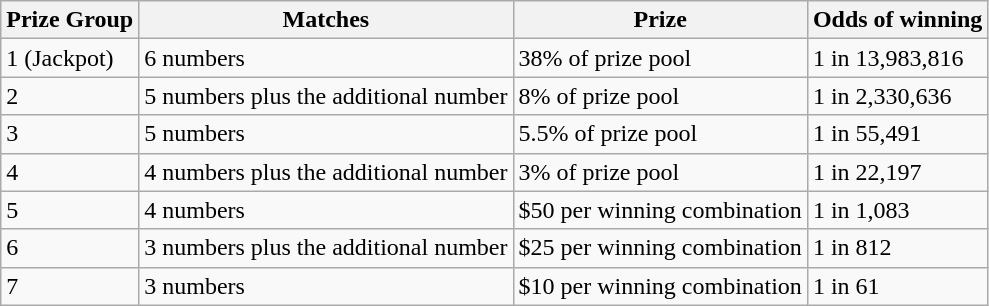<table class="wikitable">
<tr>
<th>Prize Group</th>
<th>Matches</th>
<th>Prize</th>
<th>Odds of winning</th>
</tr>
<tr>
<td>1 (Jackpot)</td>
<td>6 numbers</td>
<td>38% of prize pool</td>
<td>1 in 13,983,816</td>
</tr>
<tr>
<td>2</td>
<td>5 numbers plus the additional number</td>
<td>8% of prize pool</td>
<td>1 in 2,330,636</td>
</tr>
<tr>
<td>3</td>
<td>5 numbers</td>
<td>5.5% of prize pool</td>
<td>1 in 55,491</td>
</tr>
<tr>
<td>4</td>
<td>4 numbers plus the additional number</td>
<td>3% of prize pool</td>
<td>1 in 22,197</td>
</tr>
<tr>
<td>5</td>
<td>4 numbers</td>
<td>$50 per winning combination</td>
<td>1 in 1,083</td>
</tr>
<tr>
<td>6</td>
<td>3 numbers plus the additional number</td>
<td>$25 per winning combination</td>
<td>1 in 812</td>
</tr>
<tr>
<td>7</td>
<td>3 numbers</td>
<td>$10 per winning combination</td>
<td>1 in 61</td>
</tr>
</table>
